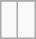<table class="wikitable">
<tr align="center">
</tr>
<tr align="center">
<td> </td>
<td> </td>
</tr>
</table>
